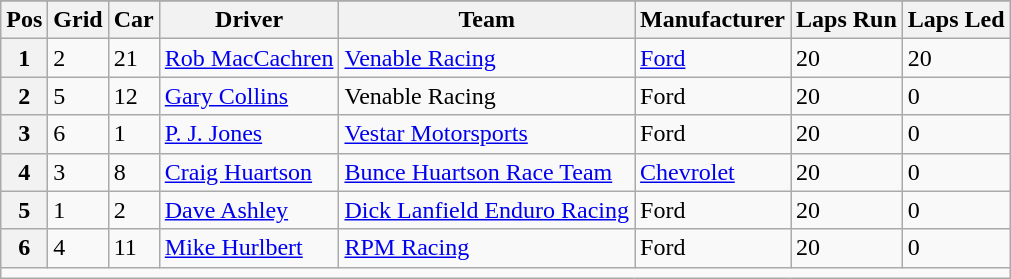<table class="sortable wikitable" border="1">
<tr>
</tr>
<tr>
<th scope="col">Pos</th>
<th scope="col">Grid</th>
<th scope="col">Car</th>
<th scope="col">Driver</th>
<th scope="col">Team</th>
<th scope="col">Manufacturer</th>
<th scope="col">Laps Run</th>
<th scope="col">Laps Led</th>
</tr>
<tr>
<th scope="row">1</th>
<td>2</td>
<td>21</td>
<td><a href='#'>Rob MacCachren</a></td>
<td><a href='#'>Venable Racing</a></td>
<td><a href='#'>Ford</a></td>
<td>20</td>
<td>20</td>
</tr>
<tr>
<th scope="row">2</th>
<td>5</td>
<td>12</td>
<td><a href='#'>Gary Collins</a></td>
<td>Venable Racing</td>
<td>Ford</td>
<td>20</td>
<td>0</td>
</tr>
<tr>
<th scope="row">3</th>
<td>6</td>
<td>1</td>
<td><a href='#'>P. J. Jones</a></td>
<td><a href='#'>Vestar Motorsports</a></td>
<td>Ford</td>
<td>20</td>
<td>0</td>
</tr>
<tr>
<th scope="row">4</th>
<td>3</td>
<td>8</td>
<td><a href='#'>Craig Huartson</a></td>
<td><a href='#'>Bunce Huartson Race Team</a></td>
<td><a href='#'>Chevrolet</a></td>
<td>20</td>
<td>0</td>
</tr>
<tr>
<th scope="row">5</th>
<td>1</td>
<td>2</td>
<td><a href='#'>Dave Ashley</a></td>
<td><a href='#'>Dick Lanfield Enduro Racing</a></td>
<td>Ford</td>
<td>20</td>
<td>0</td>
</tr>
<tr>
<th scope="row">6</th>
<td>4</td>
<td>11</td>
<td><a href='#'>Mike Hurlbert</a></td>
<td><a href='#'>RPM Racing</a></td>
<td>Ford</td>
<td>20</td>
<td>0</td>
</tr>
<tr class="sortbottom">
<td colspan="9"></td>
</tr>
</table>
